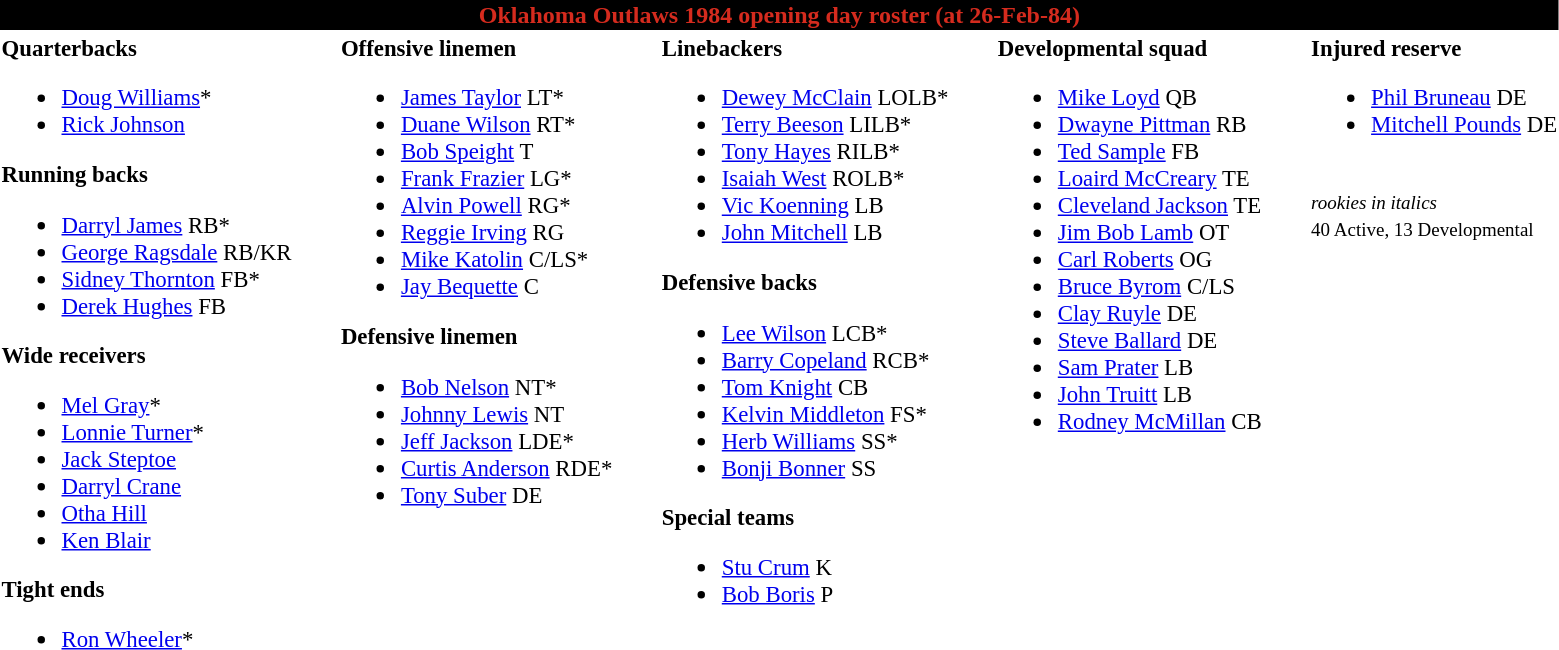<table class="toccolours" style="text-align: left;">
<tr>
<th colspan="9" style="background:black; color:#D52B1E; text-align:center;">Oklahoma Outlaws 1984 opening day roster (at 26-Feb-84)</th>
</tr>
<tr>
<td style="font-size:95%; vertical-align:top;"><strong>Quarterbacks</strong><br><ul><li> <a href='#'>Doug Williams</a>*</li><li> <a href='#'>Rick Johnson</a></li></ul><strong>Running backs</strong><ul><li> <a href='#'>Darryl James</a> RB*</li><li> <a href='#'>George Ragsdale</a> RB/KR</li><li> <a href='#'>Sidney Thornton</a> FB*</li><li> <a href='#'>Derek Hughes</a> FB</li></ul><strong>Wide receivers</strong><ul><li> <a href='#'> Mel Gray</a>*</li><li> <a href='#'>Lonnie Turner</a>*</li><li> <a href='#'>Jack Steptoe</a></li><li> <a href='#'>Darryl Crane</a></li><li> <a href='#'>Otha Hill</a></li><li> <a href='#'>Ken Blair</a></li></ul><strong>Tight ends</strong><ul><li> <a href='#'>Ron Wheeler</a>*</li></ul></td>
<td style="width: 25px;"></td>
<td style="font-size:95%; vertical-align:top;"><strong>Offensive linemen</strong><br><ul><li> <a href='#'>James Taylor</a> LT*</li><li> <a href='#'>Duane Wilson</a> RT*</li><li> <a href='#'>Bob Speight</a> T</li><li> <a href='#'>Frank Frazier</a> LG*</li><li> <a href='#'>Alvin Powell</a> RG*</li><li> <a href='#'>Reggie Irving</a> RG</li><li> <a href='#'>Mike Katolin</a> C/LS*</li><li> <a href='#'>Jay Bequette</a> C</li></ul><strong>Defensive linemen</strong><ul><li> <a href='#'>Bob Nelson</a> NT*</li><li> <a href='#'>Johnny Lewis</a> NT</li><li> <a href='#'>Jeff Jackson</a> LDE*</li><li> <a href='#'>Curtis Anderson</a> RDE*</li><li> <a href='#'>Tony Suber</a> DE</li></ul></td>
<td style="width: 25px;"></td>
<td style="font-size:95%; vertical-align:top;"><strong>Linebackers</strong><br><ul><li> <a href='#'>Dewey McClain</a> LOLB*</li><li> <a href='#'>Terry Beeson</a> LILB*</li><li> <a href='#'>Tony Hayes</a> RILB*</li><li> <a href='#'>Isaiah West</a> ROLB*</li><li> <a href='#'>Vic Koenning</a> LB</li><li> <a href='#'>John Mitchell</a> LB</li></ul><strong>Defensive backs</strong><ul><li> <a href='#'>Lee Wilson</a> LCB*</li><li> <a href='#'>Barry Copeland</a> RCB*</li><li> <a href='#'>Tom Knight</a> CB</li><li> <a href='#'>Kelvin Middleton</a> FS*</li><li> <a href='#'>Herb Williams</a> SS*</li><li> <a href='#'>Bonji Bonner</a> SS</li></ul><strong>Special teams</strong><ul><li> <a href='#'>Stu Crum</a> K</li><li> <a href='#'>Bob Boris</a> P</li></ul></td>
<td style="width: 25px;"></td>
<td style="font-size:95%; vertical-align:top;"><strong>Developmental squad</strong><br><ul><li> <a href='#'>Mike Loyd</a> QB</li><li> <a href='#'>Dwayne Pittman</a> RB</li><li> <a href='#'>Ted Sample</a> FB</li><li> <a href='#'>Loaird McCreary</a> TE</li><li> <a href='#'>Cleveland Jackson</a> TE</li><li> <a href='#'>Jim Bob Lamb</a> OT</li><li> <a href='#'>Carl Roberts</a> OG</li><li> <a href='#'>Bruce Byrom</a> C/LS</li><li> <a href='#'>Clay Ruyle</a> DE</li><li> <a href='#'>Steve Ballard</a> DE</li><li> <a href='#'>Sam Prater</a> LB</li><li> <a href='#'>John Truitt</a> LB</li><li> <a href='#'>Rodney McMillan</a> CB</li></ul></td>
<td style="width: 25px;"></td>
<td style="font-size:95%; vertical-align:top;"><strong>Injured reserve</strong><br><ul><li> <a href='#'>Phil Bruneau</a> DE</li><li> <a href='#'>Mitchell Pounds</a> DE</li></ul><br>
<small><em>rookies in italics</em></small><br>
<small>40 Active, 13 Developmental</small></td>
</tr>
</table>
